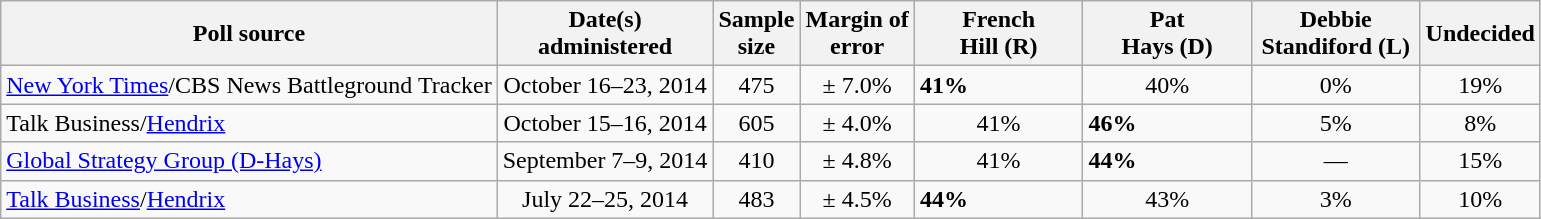<table class="wikitable">
<tr>
<th>Poll source</th>
<th>Date(s)<br>administered</th>
<th>Sample<br>size</th>
<th>Margin of<br>error</th>
<th style="width:105px;">French<br>Hill (R)</th>
<th style="width:105px;">Pat<br>Hays (D)</th>
<th style="width:105px;">Debbie<br>Standiford (L)</th>
<th>Undecided</th>
</tr>
<tr>
<td><a href='#'>New York Times</a>/CBS News Battleground Tracker</td>
<td align=center>October 16–23, 2014</td>
<td align=center>475</td>
<td align=center>± 7.0%</td>
<td><strong>41%</strong></td>
<td align=center>40%</td>
<td align=center>0%</td>
<td align=center>19%</td>
</tr>
<tr>
<td>Talk Business/<a href='#'>Hendrix</a></td>
<td align=center>October 15–16, 2014</td>
<td align=center>605</td>
<td align=center>± 4.0%</td>
<td align=center>41%</td>
<td><strong>46%</strong></td>
<td align=center>5%</td>
<td align=center>8%</td>
</tr>
<tr>
<td><a href='#'>Global Strategy Group (D-Hays)</a></td>
<td align=center>September 7–9, 2014</td>
<td align=center>410</td>
<td align=center>± 4.8%</td>
<td align=center>41%</td>
<td><strong>44%</strong></td>
<td align=center>—</td>
<td align=center>15%</td>
</tr>
<tr>
<td><a href='#'>Talk Business</a>/<a href='#'>Hendrix</a></td>
<td align=center>July 22–25, 2014</td>
<td align=center>483</td>
<td align=center>± 4.5%</td>
<td><strong>44%</strong></td>
<td align=center>43%</td>
<td align=center>3%</td>
<td align=center>10%</td>
</tr>
</table>
